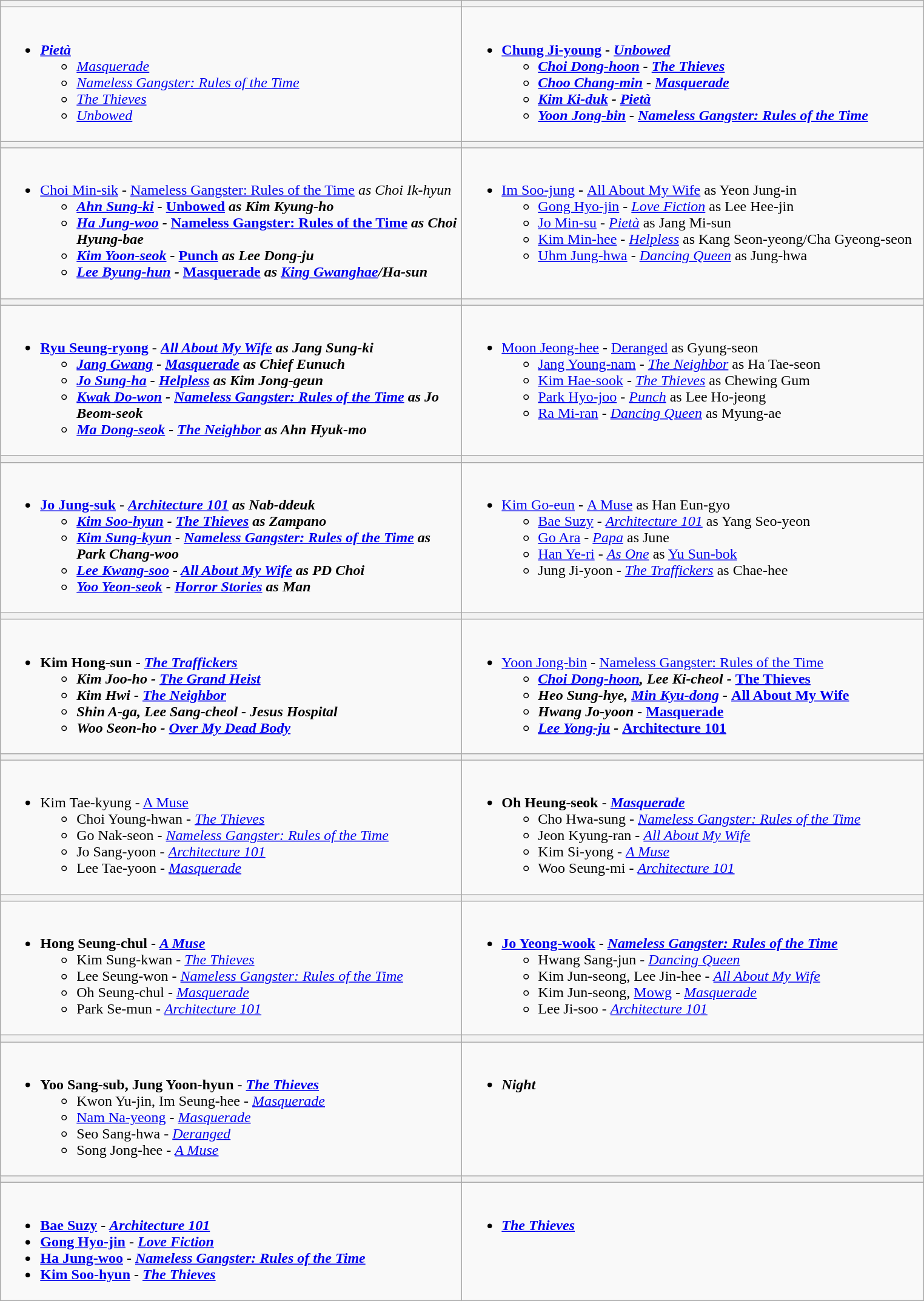<table class=wikitable>
<tr>
<th style="width:500px;"></th>
<th style="width:500px;"></th>
</tr>
<tr>
<td valign="top"><br><ul><li><strong><em><a href='#'>Pietà</a></em></strong><ul><li><em><a href='#'>Masquerade</a></em></li><li><em><a href='#'>Nameless Gangster: Rules of the Time</a></em></li><li><em><a href='#'>The Thieves</a></em></li><li><em><a href='#'>Unbowed</a></em></li></ul></li></ul></td>
<td valign="top"><br><ul><li><strong><a href='#'>Chung Ji-young</a> - <em><a href='#'>Unbowed</a><strong><em><ul><li><a href='#'>Choi Dong-hoon</a> - </em><a href='#'>The Thieves</a><em></li><li><a href='#'>Choo Chang-min</a> - </em><a href='#'>Masquerade</a><em></li><li><a href='#'>Kim Ki-duk</a> - </em><a href='#'>Pietà</a><em></li><li><a href='#'>Yoon Jong-bin</a> - </em><a href='#'>Nameless Gangster: Rules of the Time</a><em></li></ul></li></ul></td>
</tr>
<tr>
<th></th>
<th></th>
</tr>
<tr>
<td valign="top"><br><ul><li></strong><a href='#'>Choi Min-sik</a> - </em><a href='#'>Nameless Gangster: Rules of the Time</a><em> as Choi Ik-hyun<strong><ul><li><a href='#'>Ahn Sung-ki</a> - </em><a href='#'>Unbowed</a><em> as Kim Kyung-ho</li><li><a href='#'>Ha Jung-woo</a> - </em><a href='#'>Nameless Gangster: Rules of the Time</a><em> as Choi Hyung-bae</li><li><a href='#'>Kim Yoon-seok</a> - </em><a href='#'>Punch</a><em> as Lee Dong-ju</li><li><a href='#'>Lee Byung-hun</a> - </em><a href='#'>Masquerade</a><em> as <a href='#'>King Gwanghae</a>/Ha-sun</li></ul></li></ul></td>
<td valign="top"><br><ul><li></strong><a href='#'>Im Soo-jung</a><strong> - </em></strong><a href='#'>All About My Wife</a></em> as Yeon Jung-in</strong><ul><li><a href='#'>Gong Hyo-jin</a> - <em><a href='#'>Love Fiction</a></em> as Lee Hee-jin</li><li><a href='#'>Jo Min-su</a> - <em><a href='#'>Pietà</a></em> as Jang Mi-sun</li><li><a href='#'>Kim Min-hee</a> - <em><a href='#'>Helpless</a></em> as Kang Seon-yeong/Cha Gyeong-seon</li><li><a href='#'>Uhm Jung-hwa</a> - <em><a href='#'>Dancing Queen</a></em> as Jung-hwa</li></ul></li></ul></td>
</tr>
<tr>
<th></th>
<th></th>
</tr>
<tr>
<td valign="top"><br><ul><li><strong><a href='#'>Ryu Seung-ryong</a></strong> - <strong><em><a href='#'>All About My Wife</a><em> as Jang Sung-ki<strong><ul><li><a href='#'>Jang Gwang</a> - </em><a href='#'>Masquerade</a><em> as Chief Eunuch</li><li><a href='#'>Jo Sung-ha</a> - </em><a href='#'>Helpless</a><em> as Kim Jong-geun</li><li><a href='#'>Kwak Do-won</a> - </em><a href='#'>Nameless Gangster: Rules of the Time</a><em> as Jo Beom-seok</li><li><a href='#'>Ma Dong-seok</a> - </em><a href='#'>The Neighbor</a><em> as Ahn Hyuk-mo</li></ul></li></ul></td>
<td valign="top"><br><ul><li></strong><a href='#'>Moon Jeong-hee</a><strong> - </em></strong><a href='#'>Deranged</a></em> as Gyung-seon</strong><ul><li><a href='#'>Jang Young-nam</a> - <em><a href='#'>The Neighbor</a></em> as Ha Tae-seon</li><li><a href='#'>Kim Hae-sook</a> - <em><a href='#'>The Thieves</a></em> as Chewing Gum</li><li><a href='#'>Park Hyo-joo</a> - <em><a href='#'>Punch</a></em> as Lee Ho-jeong</li><li><a href='#'>Ra Mi-ran</a> - <em><a href='#'>Dancing Queen</a></em> as Myung-ae</li></ul></li></ul></td>
</tr>
<tr>
<th></th>
<th></th>
</tr>
<tr>
<td valign="top"><br><ul><li><strong><a href='#'>Jo Jung-suk</a></strong> - <strong><em><a href='#'>Architecture 101</a><em> as Nab-ddeuk<strong><ul><li><a href='#'>Kim Soo-hyun</a> - </em><a href='#'>The Thieves</a><em> as Zampano</li><li><a href='#'>Kim Sung-kyun</a> - </em><a href='#'>Nameless Gangster: Rules of the Time</a><em> as Park Chang-woo</li><li><a href='#'>Lee Kwang-soo</a> - </em><a href='#'>All About My Wife</a><em> as PD Choi</li><li><a href='#'>Yoo Yeon-seok</a> - </em><a href='#'>Horror Stories</a><em> as Man</li></ul></li></ul></td>
<td valign="top"><br><ul><li></strong><a href='#'>Kim Go-eun</a><strong> - </em></strong><a href='#'>A Muse</a></em> as Han Eun-gyo</strong><ul><li><a href='#'>Bae Suzy</a> - <em><a href='#'>Architecture 101</a></em> as Yang Seo-yeon</li><li><a href='#'>Go Ara</a> - <em><a href='#'>Papa</a></em> as June</li><li><a href='#'>Han Ye-ri</a> - <em><a href='#'>As One</a></em> as <a href='#'>Yu Sun-bok</a></li><li>Jung Ji-yoon - <em><a href='#'>The Traffickers</a></em> as Chae-hee</li></ul></li></ul></td>
</tr>
<tr>
<th></th>
<th></th>
</tr>
<tr>
<td valign="top"><br><ul><li><strong>Kim Hong-sun  - <em><a href='#'>The Traffickers</a><strong><em><ul><li>Kim Joo-ho - </em><a href='#'>The Grand Heist</a><em></li><li>Kim Hwi - </em><a href='#'>The Neighbor</a><em></li><li>Shin A-ga, Lee Sang-cheol - </em>Jesus Hospital<em></li><li>Woo Seon-ho - </em><a href='#'>Over My Dead Body</a><em></li></ul></li></ul></td>
<td valign="top"><br><ul><li></strong><a href='#'>Yoon Jong-bin</a><strong> - </em></strong><a href='#'>Nameless Gangster: Rules of the Time</a><strong><em><ul><li><a href='#'>Choi Dong-hoon</a>, Lee Ki-cheol - </em><a href='#'>The Thieves</a><em></li><li>Heo Sung-hye, <a href='#'>Min Kyu-dong</a> - </em><a href='#'>All About My Wife</a><em></li><li>Hwang Jo-yoon - </em><a href='#'>Masquerade</a><em></li><li><a href='#'>Lee Yong-ju</a> - </em><a href='#'>Architecture 101</a><em></li></ul></li></ul></td>
</tr>
<tr>
<th></th>
<th></th>
</tr>
<tr>
<td valign="top"><br><ul><li></strong>Kim Tae-kyung - </em><a href='#'>A Muse</a></em></strong><ul><li>Choi Young-hwan - <em><a href='#'>The Thieves</a></em></li><li>Go Nak-seon - <em><a href='#'>Nameless Gangster: Rules of the Time</a></em></li><li>Jo Sang-yoon - <em><a href='#'>Architecture 101</a></em></li><li>Lee Tae-yoon - <em><a href='#'>Masquerade</a></em></li></ul></li></ul></td>
<td valign="top"><br><ul><li><strong>Oh Heung-seok</strong> - <strong><em><a href='#'>Masquerade</a></em></strong><ul><li>Cho Hwa-sung - <em><a href='#'>Nameless Gangster: Rules of the Time</a></em></li><li>Jeon Kyung-ran - <em><a href='#'>All About My Wife</a></em></li><li>Kim Si-yong - <em><a href='#'>A Muse</a></em></li><li>Woo Seung-mi - <em><a href='#'>Architecture 101</a></em></li></ul></li></ul></td>
</tr>
<tr>
<th></th>
<th></th>
</tr>
<tr>
<td valign="top"><br><ul><li><strong>Hong Seung-chul</strong> - <strong><em><a href='#'>A Muse</a></em></strong><ul><li>Kim Sung-kwan - <em><a href='#'>The Thieves</a></em></li><li>Lee Seung-won - <em><a href='#'>Nameless Gangster: Rules of the Time</a></em></li><li>Oh Seung-chul - <em><a href='#'>Masquerade</a></em></li><li>Park Se-mun - <em><a href='#'>Architecture 101</a></em></li></ul></li></ul></td>
<td valign="top"><br><ul><li><strong><a href='#'>Jo Yeong-wook</a></strong> - <strong><em><a href='#'>Nameless Gangster: Rules of the Time</a></em></strong><ul><li>Hwang Sang-jun - <em><a href='#'>Dancing Queen</a></em></li><li>Kim Jun-seong, Lee Jin-hee - <em><a href='#'>All About My Wife</a></em></li><li>Kim Jun-seong, <a href='#'>Mowg</a> - <em><a href='#'>Masquerade</a></em></li><li>Lee Ji-soo - <em><a href='#'>Architecture 101</a></em></li></ul></li></ul></td>
</tr>
<tr>
<th></th>
<th></th>
</tr>
<tr>
<td valign="top"><br><ul><li><strong>Yoo Sang-sub, Jung Yoon-hyun</strong> - <strong><em><a href='#'>The Thieves</a></em></strong><ul><li>Kwon Yu-jin, Im Seung-hee - <em><a href='#'>Masquerade</a></em></li><li><a href='#'>Nam Na-yeong</a>  - <em><a href='#'>Masquerade</a></em></li><li>Seo Sang-hwa - <em><a href='#'>Deranged</a></em></li><li>Song Jong-hee - <em><a href='#'>A Muse</a></em></li></ul></li></ul></td>
<td valign="top"><br><ul><li><strong><em>Night</em></strong></li></ul></td>
</tr>
<tr>
<th></th>
<th></th>
</tr>
<tr>
<td valign="top"><br><ul><li><strong><a href='#'>Bae Suzy</a></strong> - <strong><em><a href='#'>Architecture 101</a></em></strong></li><li><strong><a href='#'>Gong Hyo-jin</a></strong> - <strong><em><a href='#'>Love Fiction</a></em></strong></li><li><strong><a href='#'>Ha Jung-woo</a></strong> - <strong><em><a href='#'>Nameless Gangster: Rules of the Time</a></em></strong></li><li><strong><a href='#'>Kim Soo-hyun</a></strong> - <strong><em><a href='#'>The Thieves</a></em></strong></li></ul></td>
<td valign="top"><br><ul><li><strong><em><a href='#'>The Thieves</a></em></strong></li></ul></td>
</tr>
</table>
